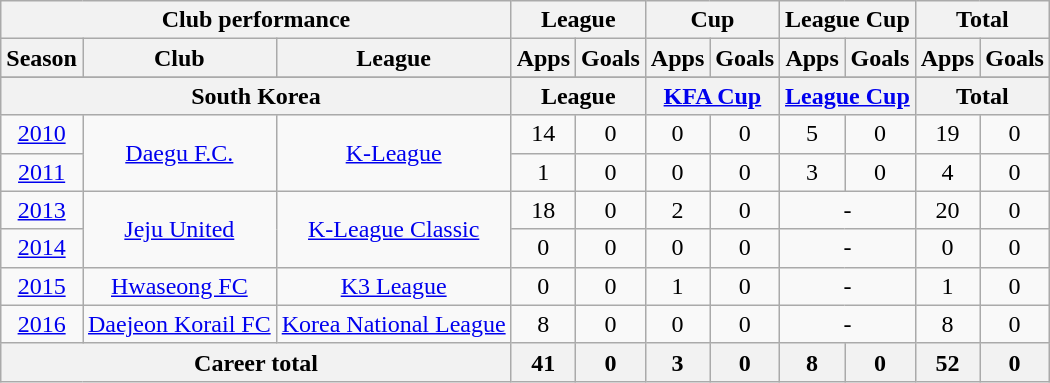<table class="wikitable" style="text-align:center">
<tr>
<th colspan=3>Club performance</th>
<th colspan=2>League</th>
<th colspan=2>Cup</th>
<th colspan=2>League Cup</th>
<th colspan=2>Total</th>
</tr>
<tr>
<th>Season</th>
<th>Club</th>
<th>League</th>
<th>Apps</th>
<th>Goals</th>
<th>Apps</th>
<th>Goals</th>
<th>Apps</th>
<th>Goals</th>
<th>Apps</th>
<th>Goals</th>
</tr>
<tr>
</tr>
<tr>
<th colspan=3>South Korea</th>
<th colspan=2>League</th>
<th colspan=2><a href='#'>KFA Cup</a></th>
<th colspan=2><a href='#'>League Cup</a></th>
<th colspan=2>Total</th>
</tr>
<tr>
<td><a href='#'>2010</a></td>
<td rowspan="2"><a href='#'>Daegu F.C.</a></td>
<td rowspan="2"><a href='#'>K-League</a></td>
<td>14</td>
<td>0</td>
<td>0</td>
<td>0</td>
<td>5</td>
<td>0</td>
<td>19</td>
<td>0</td>
</tr>
<tr>
<td><a href='#'>2011</a></td>
<td>1</td>
<td>0</td>
<td>0</td>
<td>0</td>
<td>3</td>
<td>0</td>
<td>4</td>
<td>0</td>
</tr>
<tr>
<td><a href='#'>2013</a></td>
<td rowspan="2"><a href='#'>Jeju United</a></td>
<td rowspan="2"><a href='#'>K-League Classic</a></td>
<td>18</td>
<td>0</td>
<td>2</td>
<td>0</td>
<td colspan="2">-</td>
<td>20</td>
<td>0</td>
</tr>
<tr>
<td><a href='#'>2014</a></td>
<td>0</td>
<td>0</td>
<td>0</td>
<td>0</td>
<td colspan="2">-</td>
<td>0</td>
<td>0</td>
</tr>
<tr>
<td><a href='#'>2015</a></td>
<td rowspan="1"><a href='#'>Hwaseong FC</a></td>
<td rowspan="1"><a href='#'>K3 League</a></td>
<td>0</td>
<td>0</td>
<td>1</td>
<td>0</td>
<td colspan="2">-</td>
<td>1</td>
<td>0</td>
</tr>
<tr>
<td><a href='#'>2016</a></td>
<td rowspan="1"><a href='#'>Daejeon Korail FC</a></td>
<td rowspan="1"><a href='#'>Korea National League</a></td>
<td>8</td>
<td>0</td>
<td>0</td>
<td>0</td>
<td colspan="2">-</td>
<td>8</td>
<td>0</td>
</tr>
<tr>
<th colspan=3>Career total</th>
<th>41</th>
<th>0</th>
<th>3</th>
<th>0</th>
<th>8</th>
<th>0</th>
<th>52</th>
<th>0</th>
</tr>
</table>
